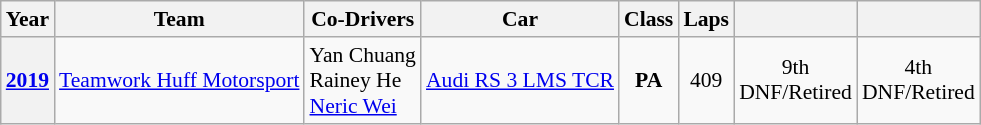<table class="wikitable" style="text-align:center; font-size:90%">
<tr>
<th>Year</th>
<th>Team</th>
<th>Co-Drivers</th>
<th>Car</th>
<th>Class</th>
<th>Laps</th>
<th></th>
<th></th>
</tr>
<tr>
<th><a href='#'>2019</a></th>
<td align="left"> <a href='#'>Teamwork Huff Motorsport</a></td>
<td align="left"> Yan Chuang<br> Rainey He<br> <a href='#'>Neric Wei</a></td>
<td align="left"><a href='#'>Audi RS 3 LMS TCR</a></td>
<td><strong><span>PA</span></strong></td>
<td>409</td>
<td>9th<br>DNF/Retired</td>
<td>4th<br>DNF/Retired</td>
</tr>
</table>
